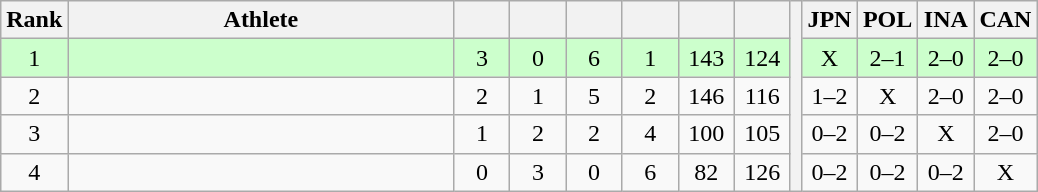<table class="wikitable" style="text-align:center">
<tr>
<th>Rank</th>
<th width=250>Athlete</th>
<th width=30></th>
<th width=30></th>
<th width=30></th>
<th width=30></th>
<th width=30></th>
<th width=30></th>
<th rowspan=5></th>
<th width=30>JPN</th>
<th width=30>POL</th>
<th width=30>INA</th>
<th width=30>CAN</th>
</tr>
<tr style="background-color:#ccffcc;">
<td>1</td>
<td align=left></td>
<td>3</td>
<td>0</td>
<td>6</td>
<td>1</td>
<td>143</td>
<td>124</td>
<td>X</td>
<td>2–1</td>
<td>2–0</td>
<td>2–0</td>
</tr>
<tr>
<td>2</td>
<td align=left></td>
<td>2</td>
<td>1</td>
<td>5</td>
<td>2</td>
<td>146</td>
<td>116</td>
<td>1–2</td>
<td>X</td>
<td>2–0</td>
<td>2–0</td>
</tr>
<tr>
<td>3</td>
<td align=left></td>
<td>1</td>
<td>2</td>
<td>2</td>
<td>4</td>
<td>100</td>
<td>105</td>
<td>0–2</td>
<td>0–2</td>
<td>X</td>
<td>2–0</td>
</tr>
<tr>
<td>4</td>
<td align=left></td>
<td>0</td>
<td>3</td>
<td>0</td>
<td>6</td>
<td>82</td>
<td>126</td>
<td>0–2</td>
<td>0–2</td>
<td>0–2</td>
<td>X</td>
</tr>
</table>
